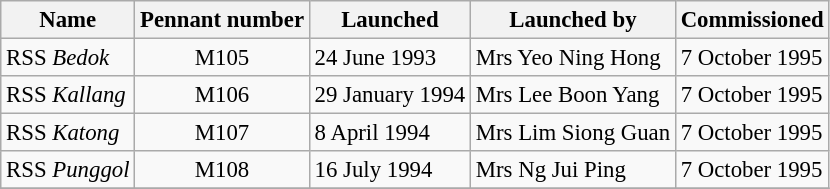<table class="wikitable" style="font-size:95%">
<tr>
<th>Name</th>
<th>Pennant number</th>
<th>Launched</th>
<th>Launched by</th>
<th>Commissioned</th>
</tr>
<tr>
<td>RSS <em>Bedok</em></td>
<td align="center">M105</td>
<td>24 June 1993</td>
<td>Mrs Yeo Ning Hong</td>
<td>7 October 1995</td>
</tr>
<tr>
<td>RSS <em>Kallang</em></td>
<td align="center">M106</td>
<td>29 January 1994</td>
<td>Mrs Lee Boon Yang</td>
<td>7 October 1995</td>
</tr>
<tr>
<td>RSS <em>Katong</em></td>
<td align="center">M107</td>
<td>8 April 1994</td>
<td>Mrs Lim Siong Guan</td>
<td>7 October 1995</td>
</tr>
<tr>
<td>RSS <em>Punggol</em></td>
<td align="center">M108</td>
<td>16 July 1994</td>
<td>Mrs Ng Jui Ping</td>
<td>7 October 1995</td>
</tr>
<tr>
</tr>
</table>
